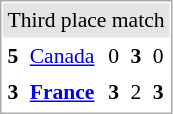<table cellspacing="1" cellpadding="3" style="border:1px solid #AAAAAA;font-size:90%">
<tr bgcolor="#E4E4E4">
<td colspan="5" style="text-align:center;">Third place match</td>
</tr>
<tr>
<td><strong>5</strong></td>
<td> <a href='#'>Canada</a></td>
<td>0</td>
<td><strong>3</strong></td>
<td>0</td>
</tr>
<tr>
<td><strong>3</strong></td>
<td> <strong><a href='#'>France</a></strong></td>
<td><strong>3</strong></td>
<td>2</td>
<td><strong>3</strong></td>
</tr>
<tr>
</tr>
</table>
